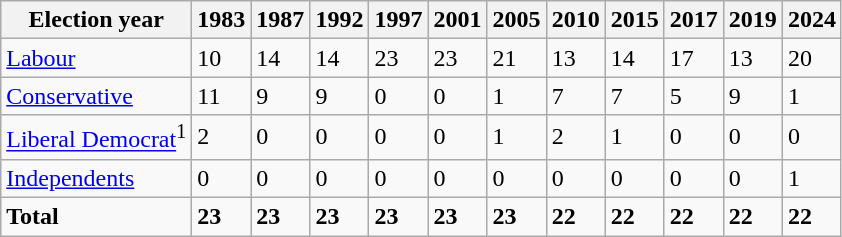<table class="wikitable">
<tr>
<th>Election year</th>
<th>1983</th>
<th>1987</th>
<th>1992</th>
<th>1997</th>
<th>2001</th>
<th>2005</th>
<th>2010</th>
<th>2015</th>
<th>2017</th>
<th>2019</th>
<th>2024</th>
</tr>
<tr>
<td><a href='#'>Labour</a></td>
<td>10</td>
<td>14</td>
<td>14</td>
<td>23</td>
<td>23</td>
<td>21</td>
<td>13</td>
<td>14</td>
<td>17</td>
<td>13</td>
<td>20</td>
</tr>
<tr>
<td><a href='#'>Conservative</a></td>
<td>11</td>
<td>9</td>
<td>9</td>
<td>0</td>
<td>0</td>
<td>1</td>
<td>7</td>
<td>7</td>
<td>5</td>
<td>9</td>
<td>1</td>
</tr>
<tr>
<td><a href='#'>Liberal Democrat</a><sup>1</sup></td>
<td>2</td>
<td>0</td>
<td>0</td>
<td>0</td>
<td>0</td>
<td>1</td>
<td>2</td>
<td>1</td>
<td>0</td>
<td>0</td>
<td>0</td>
</tr>
<tr>
<td><a href='#'>Independents</a></td>
<td>0</td>
<td>0</td>
<td>0</td>
<td>0</td>
<td>0</td>
<td>0</td>
<td>0</td>
<td>0</td>
<td>0</td>
<td>0</td>
<td>1</td>
</tr>
<tr>
<td><strong>Total</strong></td>
<td><strong>23</strong></td>
<td><strong>23</strong></td>
<td><strong>23</strong></td>
<td><strong>23</strong></td>
<td><strong>23</strong></td>
<td><strong>23</strong></td>
<td><strong>22</strong></td>
<td><strong>22</strong></td>
<td><strong>22</strong></td>
<td><strong>22</strong></td>
<td><strong>22</strong></td>
</tr>
</table>
